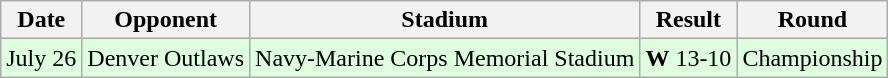<table class="wikitable" text-align:center;>
<tr>
<th>Date</th>
<th>Opponent</th>
<th>Stadium</th>
<th>Result</th>
<th>Round</th>
</tr>
<tr bgcolor="DDFFDD">
<td>July 26</td>
<td>Denver Outlaws</td>
<td>Navy-Marine Corps Memorial Stadium</td>
<td><strong>W</strong> 13-10</td>
<td>Championship</td>
</tr>
</table>
